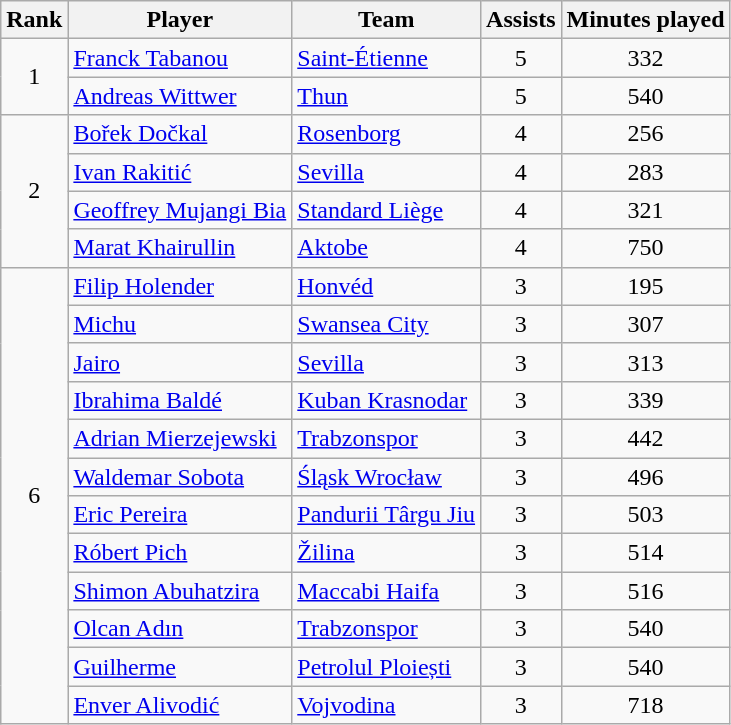<table class="wikitable" style="text-align:center">
<tr>
<th>Rank</th>
<th>Player</th>
<th>Team</th>
<th>Assists</th>
<th>Minutes played</th>
</tr>
<tr>
<td rowspan=2>1</td>
<td align=left> <a href='#'>Franck Tabanou</a></td>
<td align=left> <a href='#'>Saint-Étienne</a></td>
<td>5</td>
<td>332</td>
</tr>
<tr>
<td align=left> <a href='#'>Andreas Wittwer</a></td>
<td align=left> <a href='#'>Thun</a></td>
<td>5</td>
<td>540</td>
</tr>
<tr>
<td rowspan=4>2</td>
<td align=left> <a href='#'>Bořek Dočkal</a></td>
<td align=left> <a href='#'>Rosenborg</a></td>
<td>4</td>
<td>256</td>
</tr>
<tr>
<td align=left> <a href='#'>Ivan Rakitić</a></td>
<td align=left> <a href='#'>Sevilla</a></td>
<td>4</td>
<td>283</td>
</tr>
<tr>
<td align=left> <a href='#'>Geoffrey Mujangi Bia</a></td>
<td align=left> <a href='#'>Standard Liège</a></td>
<td>4</td>
<td>321</td>
</tr>
<tr>
<td align=left> <a href='#'>Marat Khairullin</a></td>
<td align=left> <a href='#'>Aktobe</a></td>
<td>4</td>
<td>750</td>
</tr>
<tr>
<td rowspan=12>6</td>
<td align=left> <a href='#'>Filip Holender</a></td>
<td align=left> <a href='#'>Honvéd</a></td>
<td>3</td>
<td>195</td>
</tr>
<tr>
<td align=left> <a href='#'>Michu</a></td>
<td align=left> <a href='#'>Swansea City</a></td>
<td>3</td>
<td>307</td>
</tr>
<tr>
<td align=left> <a href='#'>Jairo</a></td>
<td align=left> <a href='#'>Sevilla</a></td>
<td>3</td>
<td>313</td>
</tr>
<tr>
<td align=left> <a href='#'>Ibrahima Baldé</a></td>
<td align=left> <a href='#'>Kuban Krasnodar</a></td>
<td>3</td>
<td>339</td>
</tr>
<tr>
<td align=left> <a href='#'>Adrian Mierzejewski</a></td>
<td align=left> <a href='#'>Trabzonspor</a></td>
<td>3</td>
<td>442</td>
</tr>
<tr>
<td align=left> <a href='#'>Waldemar Sobota</a></td>
<td align=left> <a href='#'>Śląsk Wrocław</a></td>
<td>3</td>
<td>496</td>
</tr>
<tr>
<td align=left> <a href='#'>Eric Pereira</a></td>
<td align=left> <a href='#'>Pandurii Târgu Jiu</a></td>
<td>3</td>
<td>503</td>
</tr>
<tr>
<td align=left> <a href='#'>Róbert Pich</a></td>
<td align=left> <a href='#'>Žilina</a></td>
<td>3</td>
<td>514</td>
</tr>
<tr>
<td align=left> <a href='#'>Shimon Abuhatzira</a></td>
<td align=left> <a href='#'>Maccabi Haifa</a></td>
<td>3</td>
<td>516</td>
</tr>
<tr>
<td align=left> <a href='#'>Olcan Adın</a></td>
<td align=left> <a href='#'>Trabzonspor</a></td>
<td>3</td>
<td>540</td>
</tr>
<tr>
<td align=left> <a href='#'>Guilherme</a></td>
<td align=left> <a href='#'>Petrolul Ploiești</a></td>
<td>3</td>
<td>540</td>
</tr>
<tr>
<td align=left> <a href='#'>Enver Alivodić</a></td>
<td align=left> <a href='#'>Vojvodina</a></td>
<td>3</td>
<td>718</td>
</tr>
</table>
